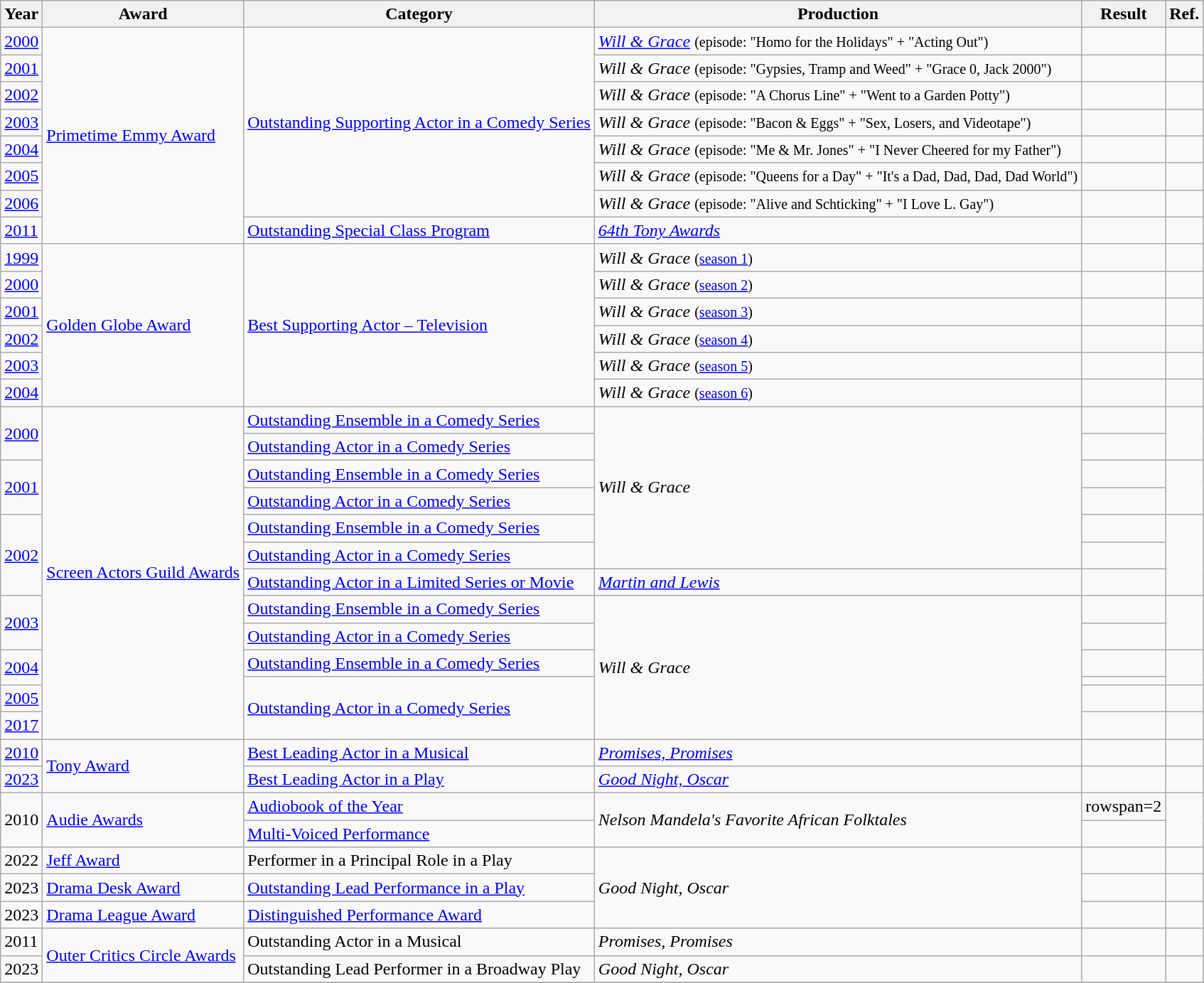<table class="wikitable sortable">
<tr>
<th>Year</th>
<th>Award</th>
<th>Category</th>
<th>Production</th>
<th>Result</th>
<th class=unsortable>Ref.</th>
</tr>
<tr>
<td><a href='#'>2000</a></td>
<td rowspan=8><a href='#'>Primetime Emmy Award</a></td>
<td rowspan=7><a href='#'>Outstanding Supporting Actor in a Comedy Series</a></td>
<td><em><a href='#'>Will & Grace</a></em> <small> (episode: "Homo for the Holidays" + "Acting Out") </small></td>
<td></td>
<td></td>
</tr>
<tr>
<td><a href='#'>2001</a></td>
<td><em>Will & Grace</em> <small> (episode: "Gypsies, Tramp and Weed" + "Grace 0, Jack 2000") </small></td>
<td></td>
<td></td>
</tr>
<tr>
<td><a href='#'>2002</a></td>
<td><em>Will & Grace</em> <small> (episode: "A Chorus Line" + "Went to a Garden Potty") </small></td>
<td></td>
<td></td>
</tr>
<tr>
<td><a href='#'>2003</a></td>
<td><em>Will & Grace</em> <small> (episode: "Bacon & Eggs" + "Sex, Losers, and Videotape") </small></td>
<td></td>
<td></td>
</tr>
<tr>
<td><a href='#'>2004</a></td>
<td><em>Will & Grace</em> <small> (episode: "Me & Mr. Jones" + "I Never Cheered for my Father") </small></td>
<td></td>
<td></td>
</tr>
<tr>
<td><a href='#'>2005</a></td>
<td><em>Will & Grace</em> <small> (episode: "Queens for a Day" + "It's a Dad, Dad, Dad, Dad World") </small></td>
<td></td>
<td></td>
</tr>
<tr>
<td><a href='#'>2006</a></td>
<td><em>Will & Grace</em> <small> (episode: "Alive and Schticking" + "I Love L. Gay") </small></td>
<td></td>
<td></td>
</tr>
<tr>
<td><a href='#'>2011</a></td>
<td><a href='#'>Outstanding Special Class Program</a></td>
<td><em><a href='#'>64th Tony Awards</a></em></td>
<td></td>
<td></td>
</tr>
<tr>
<td><a href='#'>1999</a></td>
<td rowspan=6><a href='#'>Golden Globe Award</a></td>
<td rowspan=6><a href='#'>Best Supporting Actor – Television</a></td>
<td><em>Will & Grace</em> <small> (<a href='#'>season 1</a>) </small></td>
<td></td>
<td></td>
</tr>
<tr>
<td><a href='#'>2000</a></td>
<td><em>Will & Grace</em> <small> (<a href='#'>season 2</a>) </small></td>
<td></td>
<td></td>
</tr>
<tr>
<td><a href='#'>2001</a></td>
<td><em>Will & Grace</em> <small> (<a href='#'>season 3</a>) </small></td>
<td></td>
<td></td>
</tr>
<tr>
<td><a href='#'>2002</a></td>
<td><em>Will & Grace</em> <small> (<a href='#'>season 4</a>) </small></td>
<td></td>
<td></td>
</tr>
<tr>
<td><a href='#'>2003</a></td>
<td><em>Will & Grace</em> <small> (<a href='#'>season 5</a>) </small></td>
<td></td>
<td></td>
</tr>
<tr>
<td><a href='#'>2004</a></td>
<td><em>Will & Grace</em> <small> (<a href='#'>season 6</a>) </small></td>
<td></td>
<td></td>
</tr>
<tr>
<td rowspan=2><a href='#'>2000</a></td>
<td rowspan=13><a href='#'>Screen Actors Guild Awards</a></td>
<td><a href='#'>Outstanding Ensemble in a Comedy Series</a></td>
<td rowspan=6><em>Will & Grace</em></td>
<td></td>
<td rowspan=2></td>
</tr>
<tr>
<td><a href='#'>Outstanding Actor in a Comedy Series</a></td>
<td></td>
</tr>
<tr>
<td rowspan=2><a href='#'>2001</a></td>
<td><a href='#'>Outstanding Ensemble in a Comedy Series</a></td>
<td></td>
<td rowspan=2></td>
</tr>
<tr>
<td><a href='#'>Outstanding Actor in a Comedy Series</a></td>
<td></td>
</tr>
<tr>
<td rowspan=3><a href='#'>2002</a></td>
<td><a href='#'>Outstanding Ensemble in a Comedy Series</a></td>
<td></td>
<td rowspan=3></td>
</tr>
<tr>
<td><a href='#'>Outstanding Actor in a Comedy Series</a></td>
<td></td>
</tr>
<tr>
<td><a href='#'>Outstanding Actor in a Limited Series or Movie</a></td>
<td><em><a href='#'>Martin and Lewis</a></em></td>
<td></td>
</tr>
<tr>
<td rowspan=2><a href='#'>2003</a></td>
<td><a href='#'>Outstanding Ensemble in a Comedy Series</a></td>
<td rowspan=6><em>Will & Grace</em></td>
<td></td>
<td rowspan=2></td>
</tr>
<tr>
<td><a href='#'>Outstanding Actor in a Comedy Series</a></td>
<td></td>
</tr>
<tr>
<td rowspan=2><a href='#'>2004</a></td>
<td><a href='#'>Outstanding Ensemble in a Comedy Series</a></td>
<td></td>
<td rowspan=2></td>
</tr>
<tr>
<td rowspan=3><a href='#'>Outstanding Actor in a Comedy Series</a></td>
<td></td>
</tr>
<tr>
<td><a href='#'>2005</a></td>
<td></td>
<td></td>
</tr>
<tr>
<td><a href='#'>2017</a></td>
<td></td>
<td></td>
</tr>
<tr>
<td><a href='#'>2010</a></td>
<td rowspan=2><a href='#'>Tony Award</a></td>
<td><a href='#'>Best Leading Actor in a Musical</a></td>
<td><em><a href='#'>Promises, Promises</a></em></td>
<td></td>
<td></td>
</tr>
<tr>
<td><a href='#'>2023</a></td>
<td><a href='#'>Best Leading Actor in a Play</a></td>
<td><em><a href='#'>Good Night, Oscar</a></em></td>
<td></td>
<td></td>
</tr>
<tr>
<td rowspan="2">2010</td>
<td rowspan="2"><a href='#'>Audie Awards</a></td>
<td><a href='#'>Audiobook of the Year</a></td>
<td rowspan=2><em>Nelson Mandela's Favorite African Folktales</em></td>
<td>rowspan=2 </td>
<td rowspan=2> <br></td>
</tr>
<tr>
<td><a href='#'>Multi-Voiced Performance</a></td>
</tr>
<tr>
<td>2022</td>
<td><a href='#'>Jeff Award</a></td>
<td>Performer in a Principal Role in a Play</td>
<td rowspan=3><em>Good Night, Oscar</em></td>
<td></td>
<td></td>
</tr>
<tr>
<td>2023</td>
<td><a href='#'>Drama Desk Award</a></td>
<td><a href='#'>Outstanding Lead Performance in a Play</a></td>
<td></td>
<td></td>
</tr>
<tr>
<td>2023</td>
<td><a href='#'>Drama League Award</a></td>
<td><a href='#'>Distinguished Performance Award</a></td>
<td></td>
<td></td>
</tr>
<tr>
<td>2011</td>
<td rowspan="2"><a href='#'>Outer Critics Circle Awards</a></td>
<td>Outstanding Actor in a Musical</td>
<td><em>Promises, Promises</em></td>
<td></td>
<td></td>
</tr>
<tr>
<td>2023</td>
<td>Outstanding Lead Performer in a Broadway Play</td>
<td><em>Good Night, Oscar</em></td>
<td></td>
<td></td>
</tr>
<tr>
</tr>
</table>
